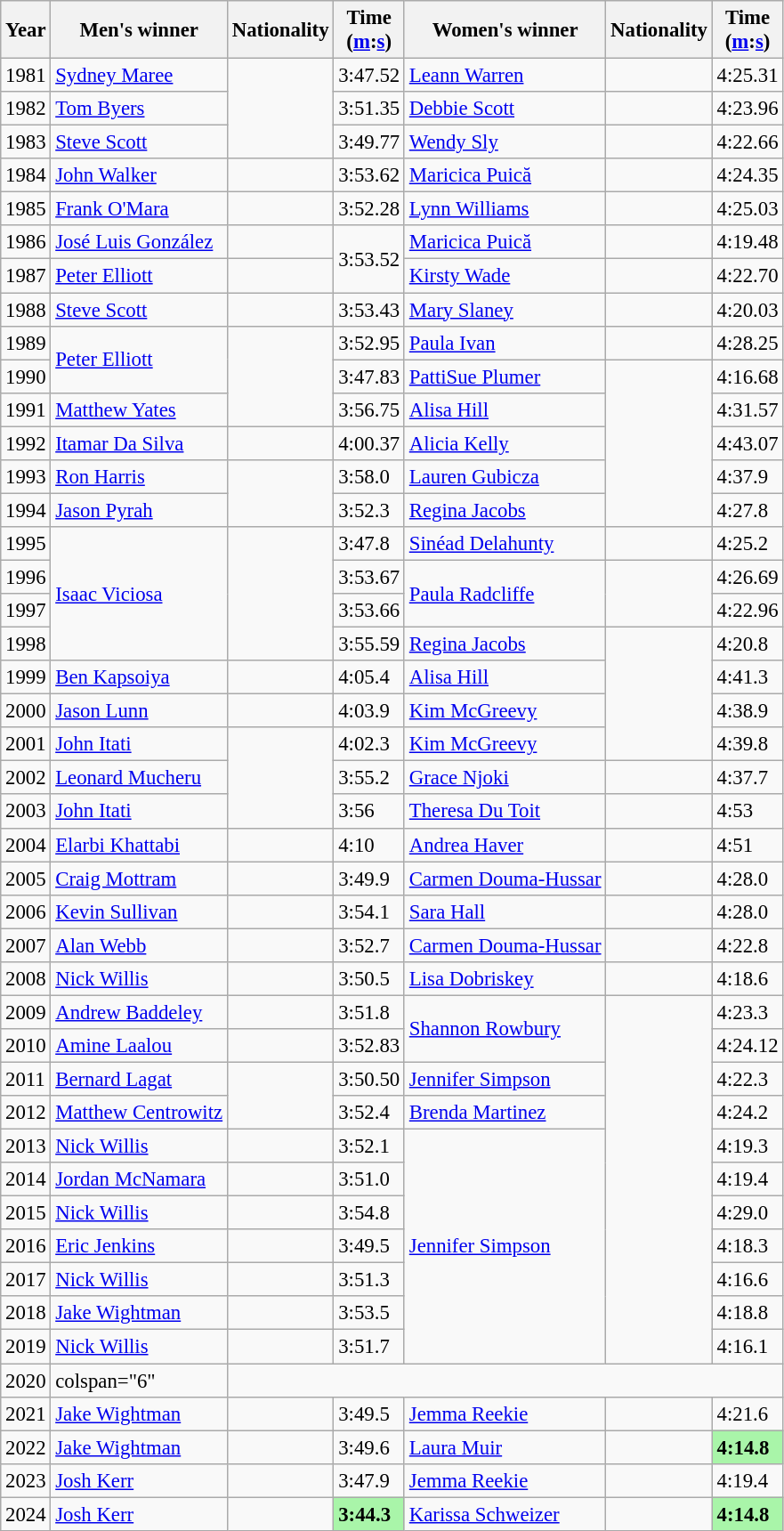<table class="wikitable sortable" style="font-size: 95%;">
<tr>
<th>Year</th>
<th>Men's winner</th>
<th>Nationality</th>
<th>Time<br>(<a href='#'>m</a>:<a href='#'>s</a>)</th>
<th>Women's winner</th>
<th>Nationality</th>
<th>Time<br>(<a href='#'>m</a>:<a href='#'>s</a>)</th>
</tr>
<tr>
<td>1981</td>
<td><a href='#'>Sydney Maree</a></td>
<td rowspan="3"></td>
<td>3:47.52</td>
<td><a href='#'>Leann Warren</a></td>
<td></td>
<td>4:25.31</td>
</tr>
<tr>
<td>1982</td>
<td><a href='#'>Tom Byers</a></td>
<td>3:51.35</td>
<td><a href='#'>Debbie Scott</a></td>
<td></td>
<td>4:23.96</td>
</tr>
<tr>
<td>1983</td>
<td><a href='#'>Steve Scott</a></td>
<td>3:49.77</td>
<td><a href='#'>Wendy Sly</a></td>
<td></td>
<td>4:22.66</td>
</tr>
<tr>
<td>1984</td>
<td><a href='#'>John Walker</a></td>
<td></td>
<td>3:53.62</td>
<td><a href='#'>Maricica Puică</a></td>
<td></td>
<td>4:24.35</td>
</tr>
<tr>
<td>1985</td>
<td><a href='#'>Frank O'Mara</a></td>
<td></td>
<td>3:52.28</td>
<td><a href='#'>Lynn Williams</a></td>
<td></td>
<td>4:25.03</td>
</tr>
<tr>
<td>1986</td>
<td><a href='#'>José Luis González</a></td>
<td></td>
<td rowspan="2">3:53.52</td>
<td><a href='#'>Maricica Puică</a></td>
<td></td>
<td>4:19.48</td>
</tr>
<tr>
<td>1987</td>
<td><a href='#'>Peter Elliott</a></td>
<td></td>
<td><a href='#'>Kirsty Wade</a></td>
<td></td>
<td>4:22.70</td>
</tr>
<tr>
<td>1988</td>
<td><a href='#'>Steve Scott</a></td>
<td></td>
<td>3:53.43</td>
<td><a href='#'>Mary Slaney</a></td>
<td></td>
<td>4:20.03</td>
</tr>
<tr>
<td>1989</td>
<td rowspan="2"><a href='#'>Peter Elliott</a></td>
<td rowspan="3"></td>
<td>3:52.95</td>
<td><a href='#'>Paula Ivan</a></td>
<td></td>
<td>4:28.25</td>
</tr>
<tr>
<td>1990</td>
<td>3:47.83</td>
<td><a href='#'>PattiSue Plumer</a></td>
<td rowspan="5"></td>
<td>4:16.68</td>
</tr>
<tr>
<td>1991</td>
<td><a href='#'>Matthew Yates</a></td>
<td>3:56.75</td>
<td><a href='#'>Alisa Hill</a></td>
<td>4:31.57</td>
</tr>
<tr>
<td>1992</td>
<td><a href='#'>Itamar Da Silva</a></td>
<td></td>
<td>4:00.37</td>
<td><a href='#'>Alicia Kelly</a></td>
<td>4:43.07</td>
</tr>
<tr>
<td>1993</td>
<td><a href='#'>Ron Harris</a></td>
<td rowspan="2"></td>
<td>3:58.0</td>
<td><a href='#'>Lauren Gubicza</a></td>
<td>4:37.9</td>
</tr>
<tr>
<td>1994</td>
<td><a href='#'>Jason Pyrah</a></td>
<td>3:52.3</td>
<td><a href='#'>Regina Jacobs</a></td>
<td>4:27.8</td>
</tr>
<tr>
<td>1995</td>
<td rowspan="4"><a href='#'>Isaac Viciosa</a></td>
<td rowspan="4"></td>
<td>3:47.8</td>
<td><a href='#'>Sinéad Delahunty</a></td>
<td></td>
<td>4:25.2</td>
</tr>
<tr>
<td>1996</td>
<td>3:53.67</td>
<td rowspan="2"><a href='#'>Paula Radcliffe</a></td>
<td rowspan="2"></td>
<td>4:26.69</td>
</tr>
<tr>
<td>1997</td>
<td>3:53.66</td>
<td>4:22.96</td>
</tr>
<tr>
<td>1998</td>
<td>3:55.59</td>
<td><a href='#'>Regina Jacobs</a></td>
<td rowspan="4"></td>
<td>4:20.8</td>
</tr>
<tr>
<td>1999</td>
<td><a href='#'>Ben Kapsoiya</a></td>
<td></td>
<td>4:05.4</td>
<td><a href='#'>Alisa Hill</a></td>
<td>4:41.3</td>
</tr>
<tr>
<td>2000</td>
<td><a href='#'>Jason Lunn</a></td>
<td></td>
<td>4:03.9</td>
<td><a href='#'>Kim McGreevy</a></td>
<td>4:38.9</td>
</tr>
<tr>
<td>2001</td>
<td><a href='#'>John Itati</a></td>
<td rowspan="3"></td>
<td>4:02.3</td>
<td><a href='#'>Kim McGreevy</a></td>
<td>4:39.8</td>
</tr>
<tr>
<td>2002</td>
<td><a href='#'>Leonard Mucheru</a></td>
<td>3:55.2</td>
<td><a href='#'>Grace Njoki</a></td>
<td></td>
<td>4:37.7</td>
</tr>
<tr>
<td>2003</td>
<td><a href='#'>John Itati</a></td>
<td>3:56</td>
<td><a href='#'>Theresa Du Toit</a></td>
<td></td>
<td>4:53</td>
</tr>
<tr>
<td>2004</td>
<td><a href='#'>Elarbi Khattabi</a></td>
<td></td>
<td>4:10</td>
<td><a href='#'>Andrea Haver</a></td>
<td></td>
<td>4:51</td>
</tr>
<tr>
<td>2005</td>
<td><a href='#'>Craig Mottram</a></td>
<td></td>
<td>3:49.9</td>
<td><a href='#'>Carmen Douma-Hussar</a></td>
<td></td>
<td>4:28.0</td>
</tr>
<tr>
<td>2006</td>
<td><a href='#'>Kevin Sullivan</a></td>
<td></td>
<td>3:54.1</td>
<td><a href='#'>Sara Hall</a></td>
<td></td>
<td>4:28.0</td>
</tr>
<tr>
<td>2007</td>
<td><a href='#'>Alan Webb</a></td>
<td></td>
<td>3:52.7</td>
<td><a href='#'>Carmen Douma-Hussar</a></td>
<td></td>
<td>4:22.8</td>
</tr>
<tr>
<td>2008</td>
<td><a href='#'>Nick Willis</a></td>
<td></td>
<td>3:50.5</td>
<td><a href='#'>Lisa Dobriskey</a></td>
<td></td>
<td>4:18.6</td>
</tr>
<tr>
<td>2009</td>
<td><a href='#'>Andrew Baddeley</a></td>
<td></td>
<td>3:51.8</td>
<td rowspan="2"><a href='#'>Shannon Rowbury</a></td>
<td rowspan="11"></td>
<td>4:23.3</td>
</tr>
<tr>
<td>2010</td>
<td><a href='#'>Amine Laalou</a></td>
<td></td>
<td>3:52.83</td>
<td>4:24.12</td>
</tr>
<tr>
<td>2011</td>
<td><a href='#'>Bernard Lagat</a></td>
<td rowspan="2"></td>
<td>3:50.50</td>
<td><a href='#'>Jennifer Simpson</a></td>
<td>4:22.3</td>
</tr>
<tr>
<td>2012</td>
<td><a href='#'>Matthew Centrowitz</a></td>
<td>3:52.4</td>
<td><a href='#'>Brenda Martinez</a></td>
<td>4:24.2</td>
</tr>
<tr>
<td>2013</td>
<td><a href='#'>Nick Willis</a></td>
<td></td>
<td>3:52.1</td>
<td rowspan="7"><a href='#'>Jennifer Simpson</a></td>
<td>4:19.3</td>
</tr>
<tr>
<td>2014</td>
<td><a href='#'>Jordan McNamara</a></td>
<td></td>
<td>3:51.0</td>
<td>4:19.4</td>
</tr>
<tr>
<td>2015</td>
<td><a href='#'>Nick Willis</a></td>
<td></td>
<td>3:54.8</td>
<td>4:29.0</td>
</tr>
<tr>
<td>2016</td>
<td><a href='#'>Eric Jenkins</a></td>
<td></td>
<td>3:49.5</td>
<td>4:18.3</td>
</tr>
<tr>
<td>2017</td>
<td><a href='#'>Nick Willis</a></td>
<td></td>
<td>3:51.3</td>
<td>4:16.6</td>
</tr>
<tr>
<td>2018</td>
<td><a href='#'>Jake Wightman</a></td>
<td></td>
<td>3:53.5</td>
<td>4:18.8</td>
</tr>
<tr>
<td>2019</td>
<td><a href='#'>Nick Willis</a></td>
<td></td>
<td>3:51.7</td>
<td>4:16.1</td>
</tr>
<tr>
<td>2020</td>
<td>colspan="6" </td>
</tr>
<tr>
<td>2021</td>
<td><a href='#'>Jake Wightman</a></td>
<td></td>
<td>3:49.5</td>
<td><a href='#'>Jemma Reekie</a></td>
<td></td>
<td>4:21.6</td>
</tr>
<tr>
<td>2022</td>
<td><a href='#'>Jake Wightman</a></td>
<td></td>
<td>3:49.6</td>
<td><a href='#'>Laura Muir</a></td>
<td></td>
<td bgcolor="#A9F5A9"><strong>4:14.8</strong></td>
</tr>
<tr>
<td>2023</td>
<td><a href='#'>Josh Kerr</a></td>
<td></td>
<td>3:47.9</td>
<td><a href='#'>Jemma Reekie</a></td>
<td></td>
<td>4:19.4</td>
</tr>
<tr>
<td>2024</td>
<td><a href='#'>Josh Kerr</a></td>
<td></td>
<td bgcolor=#A9F5A9><strong>3:44.3</strong></td>
<td><a href='#'>Karissa Schweizer</a></td>
<td></td>
<td bgcolor=#A9F5A9><strong>4:14.8</strong></td>
</tr>
</table>
